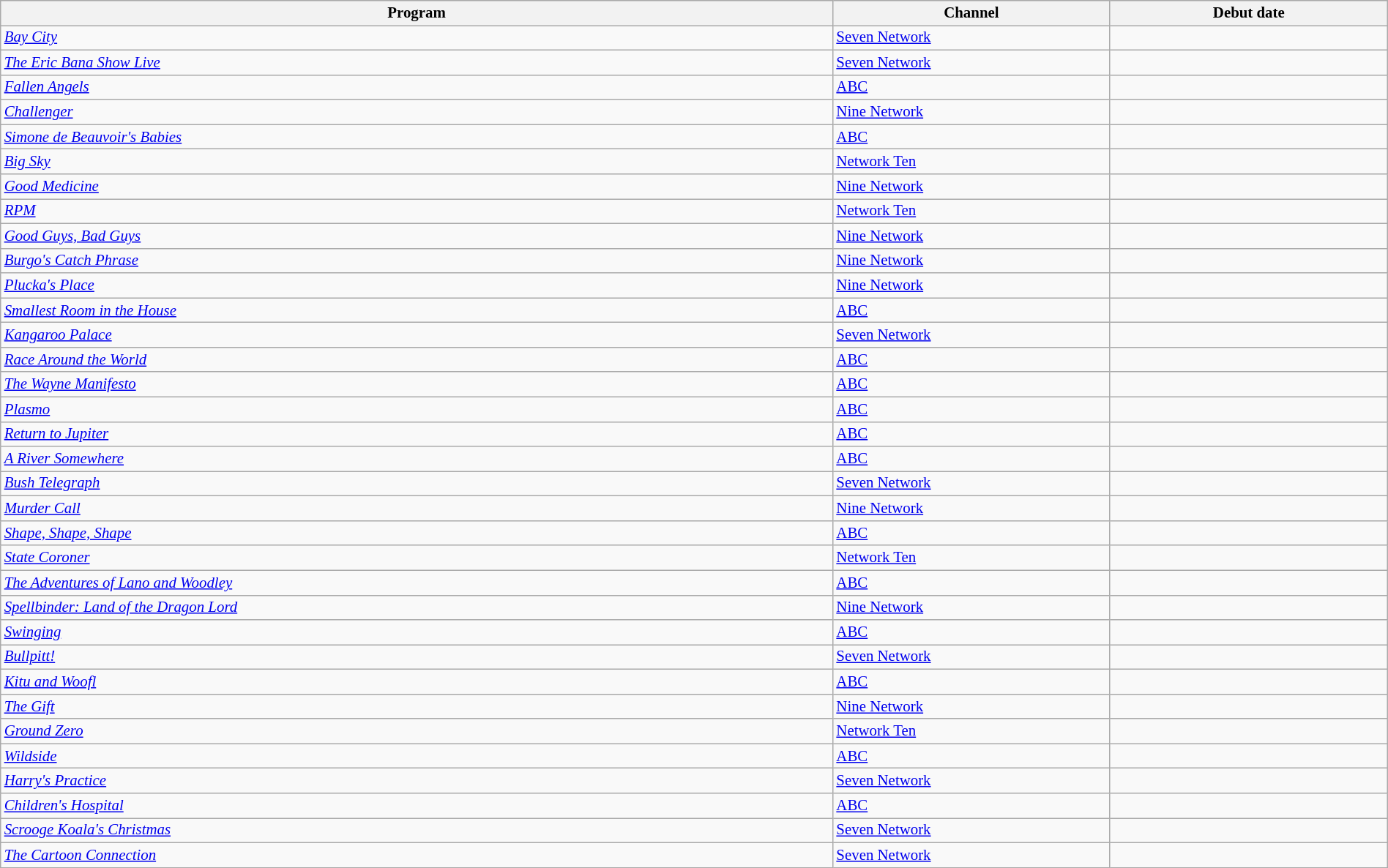<table class="wikitable sortable" width="100%" style="font-size:87%;">
<tr bgcolor="#efefef">
<th width=60%>Program</th>
<th width=20%>Channel</th>
<th width=20%>Debut date</th>
</tr>
<tr>
<td><em><a href='#'>Bay City</a></em></td>
<td><a href='#'>Seven Network</a></td>
<td></td>
</tr>
<tr>
<td><em><a href='#'>The Eric Bana Show Live</a></em></td>
<td><a href='#'>Seven Network</a></td>
<td></td>
</tr>
<tr>
<td><em><a href='#'>Fallen Angels</a></em></td>
<td><a href='#'>ABC</a></td>
<td></td>
</tr>
<tr>
<td><em><a href='#'>Challenger</a></em></td>
<td><a href='#'>Nine Network</a></td>
<td></td>
</tr>
<tr>
<td><em><a href='#'>Simone de Beauvoir's Babies</a></em></td>
<td><a href='#'>ABC</a></td>
<td></td>
</tr>
<tr>
<td><em><a href='#'>Big Sky</a></em></td>
<td><a href='#'>Network Ten</a></td>
<td></td>
</tr>
<tr>
<td><em><a href='#'>Good Medicine</a></em></td>
<td><a href='#'>Nine Network</a></td>
<td></td>
</tr>
<tr>
<td><em><a href='#'>RPM</a></em></td>
<td><a href='#'>Network Ten</a></td>
<td></td>
</tr>
<tr>
<td><em><a href='#'>Good Guys, Bad Guys</a></em></td>
<td><a href='#'>Nine Network</a></td>
<td></td>
</tr>
<tr>
<td><em><a href='#'>Burgo's Catch Phrase</a></em></td>
<td><a href='#'>Nine Network</a></td>
<td></td>
</tr>
<tr>
<td><em><a href='#'>Plucka's Place</a></em></td>
<td><a href='#'>Nine Network</a></td>
<td></td>
</tr>
<tr>
<td><em><a href='#'>Smallest Room in the House</a></em></td>
<td><a href='#'>ABC</a></td>
<td></td>
</tr>
<tr>
<td><em><a href='#'>Kangaroo Palace</a></em></td>
<td><a href='#'>Seven Network</a></td>
<td></td>
</tr>
<tr>
<td><em><a href='#'>Race Around the World</a></em></td>
<td><a href='#'>ABC</a></td>
<td></td>
</tr>
<tr>
<td><em><a href='#'>The Wayne Manifesto</a></em></td>
<td><a href='#'>ABC</a></td>
<td></td>
</tr>
<tr>
<td><em><a href='#'>Plasmo</a></em></td>
<td><a href='#'>ABC</a></td>
<td></td>
</tr>
<tr>
<td><em><a href='#'>Return to Jupiter</a></em></td>
<td><a href='#'>ABC</a></td>
<td></td>
</tr>
<tr>
<td><em><a href='#'>A River Somewhere</a></em></td>
<td><a href='#'>ABC</a></td>
<td></td>
</tr>
<tr>
<td><em><a href='#'>Bush Telegraph</a></em></td>
<td><a href='#'>Seven Network</a></td>
<td></td>
</tr>
<tr>
<td><em><a href='#'>Murder Call</a></em></td>
<td><a href='#'>Nine Network</a></td>
<td></td>
</tr>
<tr>
<td><em><a href='#'>Shape, Shape, Shape</a></em></td>
<td><a href='#'>ABC</a></td>
<td></td>
</tr>
<tr>
<td><em><a href='#'>State Coroner</a></em></td>
<td><a href='#'>Network Ten</a></td>
<td></td>
</tr>
<tr>
<td><em><a href='#'>The Adventures of Lano and Woodley</a></em></td>
<td><a href='#'>ABC</a></td>
<td></td>
</tr>
<tr>
<td><em><a href='#'>Spellbinder: Land of the Dragon Lord</a></em></td>
<td><a href='#'>Nine Network</a></td>
<td></td>
</tr>
<tr>
<td><em><a href='#'>Swinging</a></em></td>
<td><a href='#'>ABC</a></td>
<td></td>
</tr>
<tr>
<td><em><a href='#'>Bullpitt!</a></em></td>
<td><a href='#'>Seven Network</a></td>
<td></td>
</tr>
<tr>
<td><em><a href='#'>Kitu and Woofl</a></em></td>
<td><a href='#'>ABC</a></td>
<td></td>
</tr>
<tr>
<td><em><a href='#'>The Gift</a></em></td>
<td><a href='#'>Nine Network</a></td>
<td></td>
</tr>
<tr>
<td><em><a href='#'>Ground Zero</a></em></td>
<td><a href='#'>Network Ten</a></td>
<td></td>
</tr>
<tr>
<td><em><a href='#'>Wildside</a></em></td>
<td><a href='#'>ABC</a></td>
<td></td>
</tr>
<tr>
<td><em><a href='#'>Harry's Practice</a></em></td>
<td><a href='#'>Seven Network</a></td>
<td></td>
</tr>
<tr>
<td><em><a href='#'>Children's Hospital</a></em></td>
<td><a href='#'>ABC</a></td>
<td></td>
</tr>
<tr>
<td><em><a href='#'>Scrooge Koala's Christmas</a></em></td>
<td><a href='#'>Seven Network</a></td>
<td></td>
</tr>
<tr>
<td><em><a href='#'>The Cartoon Connection</a></em></td>
<td><a href='#'>Seven Network</a></td>
<td></td>
</tr>
</table>
